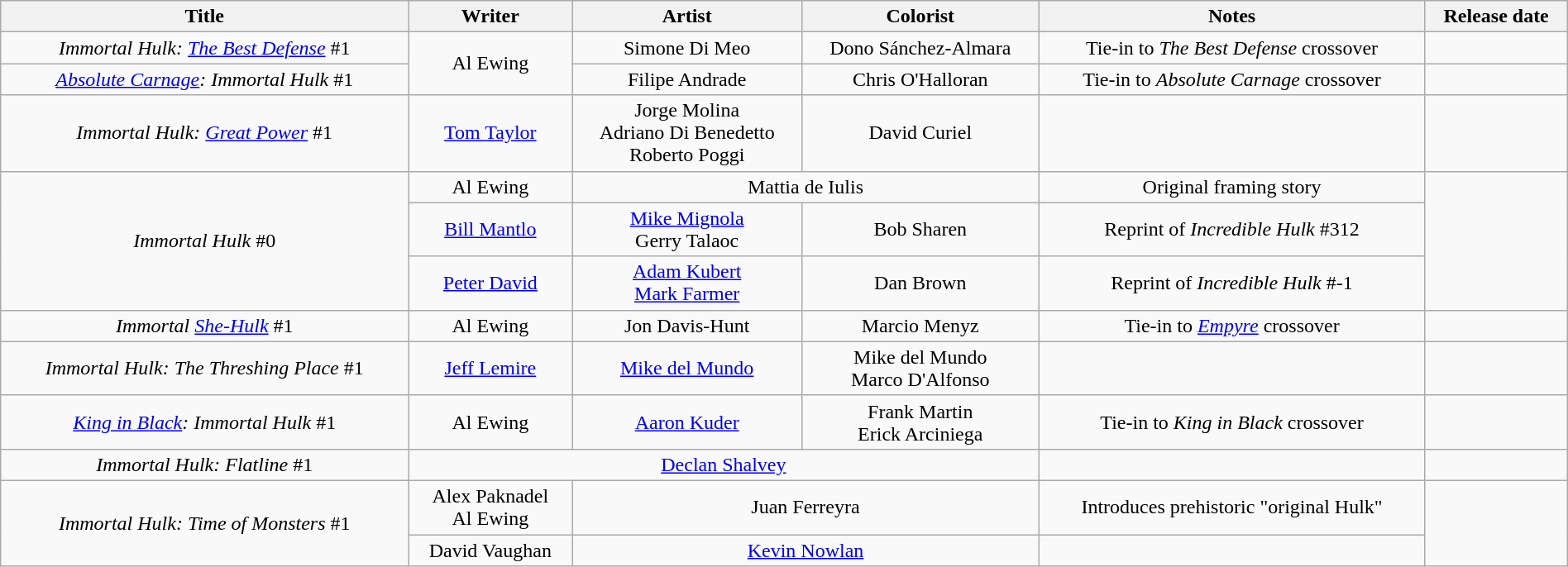<table class="wikitable" style="text-align:center; width:100%">
<tr>
<th>Title</th>
<th>Writer</th>
<th>Artist</th>
<th>Colorist</th>
<th>Notes</th>
<th>Release date</th>
</tr>
<tr>
<td><em>Immortal Hulk: <a href='#'>The Best Defense</a></em> #1</td>
<td rowspan="2">Al Ewing</td>
<td>Simone Di Meo</td>
<td>Dono Sánchez-Almara</td>
<td>Tie-in to <em>The Best Defense</em> crossover</td>
<td></td>
</tr>
<tr>
<td><em><a href='#'>Absolute Carnage</a>: Immortal Hulk</em> #1</td>
<td>Filipe Andrade</td>
<td>Chris O'Halloran</td>
<td>Tie-in to <em>Absolute Carnage</em> crossover</td>
<td></td>
</tr>
<tr>
<td><em>Immortal Hulk: <a href='#'>Great Power</a></em> #1</td>
<td><a href='#'>Tom Taylor</a></td>
<td>Jorge Molina<br>Adriano Di Benedetto<br>Roberto Poggi</td>
<td>David Curiel</td>
<td></td>
<td></td>
</tr>
<tr>
<td rowspan="3"><em>Immortal Hulk</em> #0</td>
<td>Al Ewing</td>
<td colspan="2">Mattia de Iulis</td>
<td>Original framing story</td>
<td rowspan="3"></td>
</tr>
<tr>
<td><a href='#'>Bill Mantlo</a></td>
<td><a href='#'>Mike Mignola</a><br>Gerry Talaoc</td>
<td>Bob Sharen</td>
<td>Reprint of <em>Incredible Hulk</em> #312</td>
</tr>
<tr>
<td><a href='#'>Peter David</a></td>
<td><a href='#'>Adam Kubert</a><br><a href='#'>Mark Farmer</a></td>
<td>Dan Brown</td>
<td>Reprint of <em>Incredible Hulk</em> #-1</td>
</tr>
<tr>
<td><em>Immortal <a href='#'>She-Hulk</a></em> #1</td>
<td>Al Ewing</td>
<td>Jon Davis-Hunt</td>
<td>Marcio Menyz</td>
<td>Tie-in to <em><a href='#'>Empyre</a></em> crossover</td>
<td></td>
</tr>
<tr>
<td><em>Immortal Hulk: The Threshing Place</em> #1</td>
<td><a href='#'>Jeff Lemire</a></td>
<td><a href='#'>Mike del Mundo</a></td>
<td>Mike del Mundo<br>Marco D'Alfonso</td>
<td></td>
<td></td>
</tr>
<tr>
<td><em><a href='#'>King in Black</a>: Immortal Hulk</em> #1</td>
<td>Al Ewing</td>
<td><a href='#'>Aaron Kuder</a></td>
<td>Frank Martin<br>Erick Arciniega</td>
<td>Tie-in to <em>King in Black</em> crossover</td>
<td></td>
</tr>
<tr>
<td><em>Immortal Hulk: Flatline</em> #1</td>
<td colspan="3"><a href='#'>Declan Shalvey</a></td>
<td></td>
<td></td>
</tr>
<tr>
<td rowspan="2"><em>Immortal Hulk: Time of Monsters</em> #1</td>
<td>Alex Paknadel<br>Al Ewing</td>
<td colspan="2">Juan Ferreyra</td>
<td>Introduces prehistoric "original Hulk"</td>
<td rowspan="3"></td>
</tr>
<tr>
<td>David Vaughan</td>
<td colspan="2"><a href='#'>Kevin Nowlan</a></td>
<td></td>
</tr>
</table>
